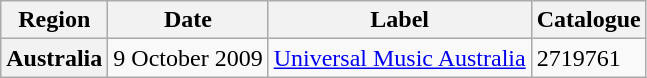<table class="wikitable plainrowheaders">
<tr>
<th>Region</th>
<th>Date</th>
<th>Label</th>
<th>Catalogue</th>
</tr>
<tr>
<th scope="row">Australia</th>
<td>9 October 2009</td>
<td><a href='#'>Universal Music Australia</a></td>
<td>2719761</td>
</tr>
</table>
